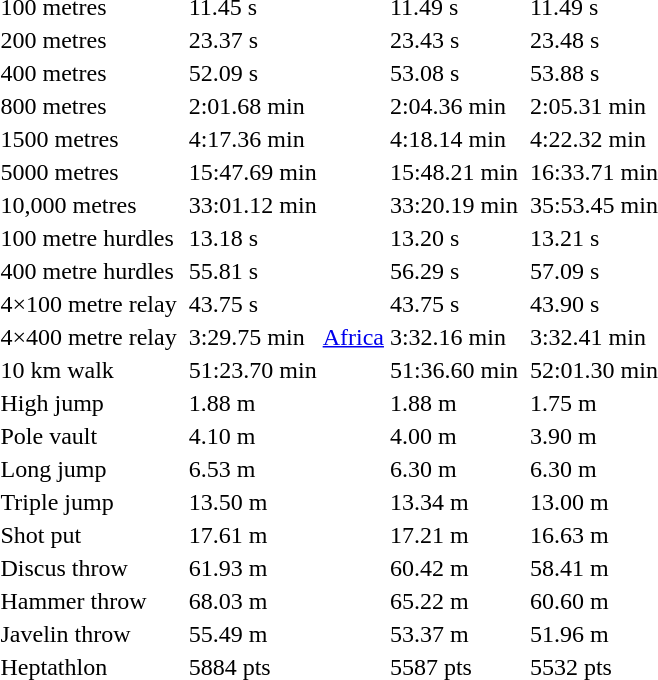<table>
<tr>
<td>100 metres</td>
<td></td>
<td>11.45 s</td>
<td></td>
<td>11.49 s</td>
<td></td>
<td>11.49 s</td>
</tr>
<tr>
<td>200 metres</td>
<td></td>
<td>23.37 s</td>
<td></td>
<td>23.43 s</td>
<td></td>
<td>23.48 s</td>
</tr>
<tr>
<td>400 metres</td>
<td></td>
<td>52.09 s</td>
<td></td>
<td>53.08 s</td>
<td></td>
<td>53.88 s</td>
</tr>
<tr>
<td>800 metres</td>
<td></td>
<td>2:01.68 min</td>
<td></td>
<td>2:04.36 min</td>
<td></td>
<td>2:05.31 min</td>
</tr>
<tr>
<td>1500 metres</td>
<td></td>
<td>4:17.36 min</td>
<td></td>
<td>4:18.14 min</td>
<td></td>
<td>4:22.32 min</td>
</tr>
<tr>
<td>5000 metres</td>
<td></td>
<td>15:47.69 min</td>
<td></td>
<td>15:48.21 min</td>
<td></td>
<td>16:33.71 min</td>
</tr>
<tr>
<td>10,000 metres</td>
<td></td>
<td>33:01.12 min</td>
<td></td>
<td>33:20.19 min</td>
<td></td>
<td>35:53.45 min</td>
</tr>
<tr>
<td>100 metre hurdles</td>
<td></td>
<td>13.18 s</td>
<td></td>
<td>13.20 s</td>
<td></td>
<td>13.21 s</td>
</tr>
<tr>
<td>400 metre hurdles</td>
<td></td>
<td>55.81 s</td>
<td></td>
<td>56.29 s</td>
<td></td>
<td>57.09 s</td>
</tr>
<tr>
<td>4×100 metre relay</td>
<td valign=top></td>
<td>43.75 s</td>
<td valign=top></td>
<td>43.75 s</td>
<td valign=top></td>
<td>43.90 s</td>
</tr>
<tr>
<td>4×400 metre relay</td>
<td valign=top></td>
<td>3:29.75 min</td>
<td valign=top><a href='#'>Africa</a></td>
<td>3:32.16 min</td>
<td valign=top></td>
<td>3:32.41 min</td>
</tr>
<tr>
<td>10 km walk</td>
<td></td>
<td>51:23.70 min</td>
<td></td>
<td>51:36.60 min</td>
<td></td>
<td>52:01.30 min</td>
</tr>
<tr>
<td>High jump</td>
<td></td>
<td>1.88 m</td>
<td></td>
<td>1.88 m</td>
<td></td>
<td>1.75 m</td>
</tr>
<tr>
<td>Pole vault</td>
<td></td>
<td>4.10 m</td>
<td></td>
<td>4.00 m</td>
<td></td>
<td>3.90 m</td>
</tr>
<tr>
<td>Long jump</td>
<td></td>
<td>6.53 m</td>
<td></td>
<td>6.30 m</td>
<td></td>
<td>6.30 m</td>
</tr>
<tr>
<td>Triple jump</td>
<td></td>
<td>13.50 m</td>
<td></td>
<td>13.34 m</td>
<td></td>
<td>13.00 m</td>
</tr>
<tr>
<td>Shot put</td>
<td></td>
<td>17.61 m</td>
<td></td>
<td>17.21 m</td>
<td></td>
<td>16.63 m</td>
</tr>
<tr>
<td>Discus throw</td>
<td></td>
<td>61.93 m</td>
<td></td>
<td>60.42 m</td>
<td></td>
<td>58.41 m</td>
</tr>
<tr>
<td>Hammer throw</td>
<td></td>
<td>68.03 m</td>
<td></td>
<td>65.22 m</td>
<td></td>
<td>60.60 m</td>
</tr>
<tr>
<td>Javelin throw</td>
<td></td>
<td>55.49 m</td>
<td></td>
<td>53.37 m</td>
<td></td>
<td>51.96 m</td>
</tr>
<tr>
<td>Heptathlon</td>
<td></td>
<td>5884 pts</td>
<td></td>
<td>5587 pts</td>
<td></td>
<td>5532 pts</td>
</tr>
</table>
